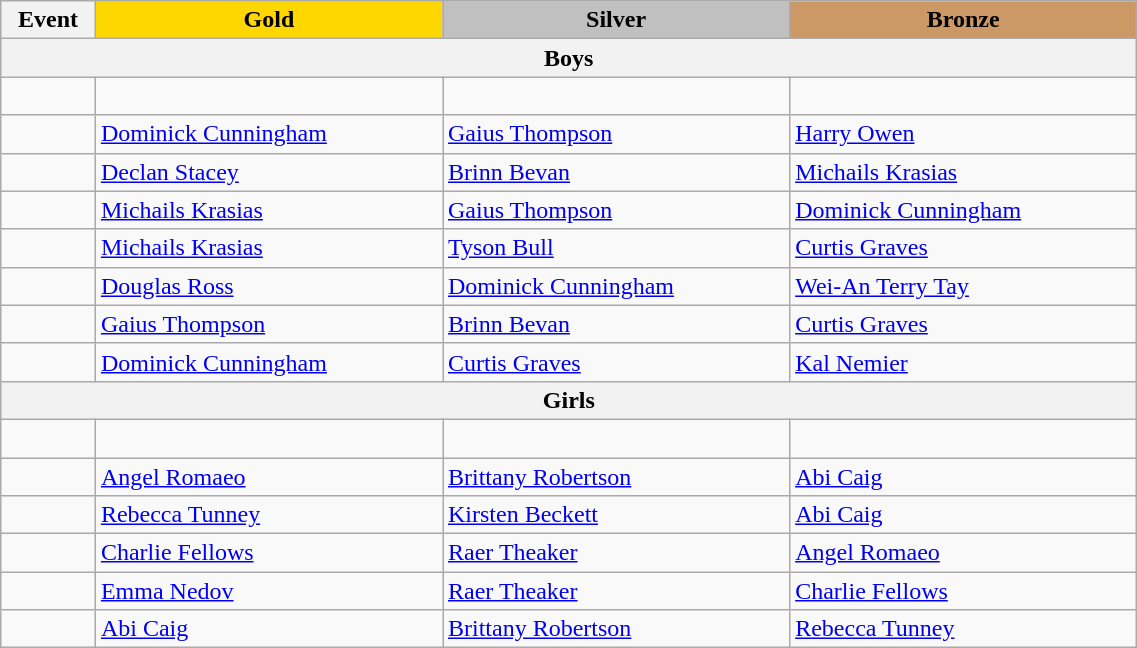<table style="width:60%;" class="wikitable">
<tr>
<th style="text-align:center; width:2%;">Event</th>
<td style="text-align:center; width:15%; background:gold;"><strong>Gold</strong></td>
<td style="text-align:center; width:15%; background:silver;"><strong>Silver</strong></td>
<td style="text-align:center; width:15%; background:#c96;"><strong>Bronze</strong></td>
</tr>
<tr>
<th colspan=4><strong>Boys</strong></th>
</tr>
<tr>
<td></td>
<td><br></td>
<td><br></td>
<td><br></td>
</tr>
<tr>
<td></td>
<td> <a href='#'>Dominick Cunningham</a></td>
<td> <a href='#'>Gaius Thompson</a></td>
<td> <a href='#'>Harry Owen</a></td>
</tr>
<tr>
<td></td>
<td> <a href='#'>Declan Stacey</a></td>
<td> <a href='#'>Brinn Bevan</a></td>
<td> <a href='#'>Michails Krasias</a></td>
</tr>
<tr>
<td></td>
<td> <a href='#'>Michails Krasias</a></td>
<td> <a href='#'>Gaius Thompson</a></td>
<td> <a href='#'>Dominick Cunningham</a></td>
</tr>
<tr>
<td></td>
<td> <a href='#'>Michails Krasias</a></td>
<td> <a href='#'>Tyson Bull</a></td>
<td> <a href='#'>Curtis Graves</a></td>
</tr>
<tr>
<td></td>
<td> <a href='#'>Douglas Ross</a></td>
<td> <a href='#'>Dominick Cunningham</a></td>
<td> <a href='#'>Wei-An Terry Tay</a></td>
</tr>
<tr>
<td></td>
<td> <a href='#'>Gaius Thompson</a></td>
<td> <a href='#'>Brinn Bevan</a></td>
<td> <a href='#'>Curtis Graves</a></td>
</tr>
<tr>
<td></td>
<td> <a href='#'>Dominick Cunningham</a></td>
<td> <a href='#'>Curtis Graves</a></td>
<td> <a href='#'>Kal Nemier</a></td>
</tr>
<tr>
<th colspan=4><strong>Girls</strong></th>
</tr>
<tr>
<td></td>
<td><br></td>
<td><br></td>
<td><br></td>
</tr>
<tr>
<td></td>
<td> <a href='#'>Angel Romaeo</a></td>
<td> <a href='#'>Brittany Robertson</a></td>
<td> <a href='#'>Abi Caig</a></td>
</tr>
<tr>
<td></td>
<td> <a href='#'>Rebecca Tunney</a></td>
<td> <a href='#'>Kirsten Beckett</a></td>
<td> <a href='#'>Abi Caig</a></td>
</tr>
<tr>
<td></td>
<td> <a href='#'>Charlie Fellows</a></td>
<td> <a href='#'>Raer Theaker</a></td>
<td> <a href='#'>Angel Romaeo</a></td>
</tr>
<tr>
<td></td>
<td> <a href='#'>Emma Nedov</a></td>
<td> <a href='#'>Raer Theaker</a></td>
<td> <a href='#'>Charlie Fellows</a></td>
</tr>
<tr>
<td></td>
<td> <a href='#'>Abi Caig</a></td>
<td> <a href='#'>Brittany Robertson</a></td>
<td> <a href='#'>Rebecca Tunney</a></td>
</tr>
</table>
